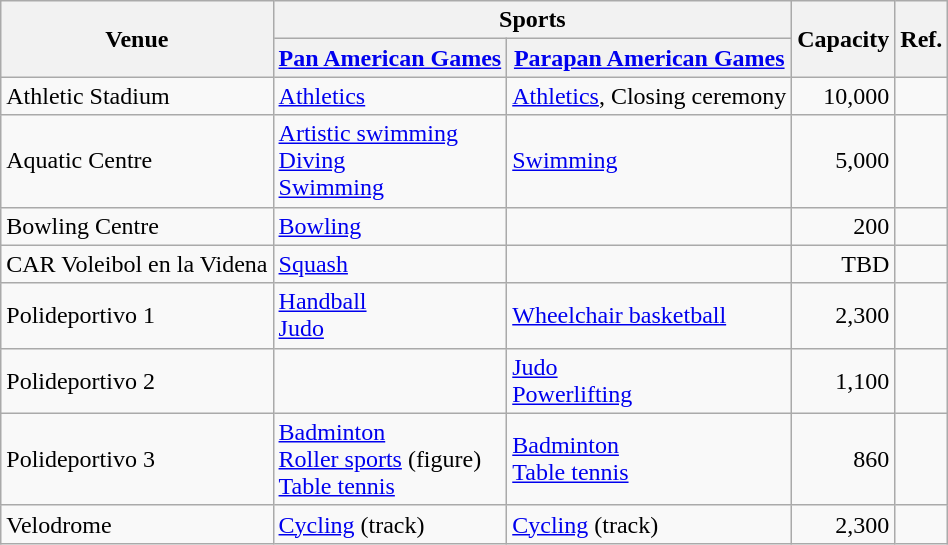<table class="wikitable sortable">
<tr>
<th rowspan="2">Venue</th>
<th colspan="2" class="unsortable">Sports</th>
<th rowspan="2">Capacity</th>
<th rowspan="2" class="unsortable">Ref.</th>
</tr>
<tr>
<th><a href='#'>Pan American Games</a></th>
<th><a href='#'>Parapan American Games</a></th>
</tr>
<tr>
<td>Athletic Stadium</td>
<td><a href='#'>Athletics</a></td>
<td><a href='#'>Athletics</a>, Closing ceremony</td>
<td align="right">10,000</td>
<td align=center></td>
</tr>
<tr>
<td>Aquatic Centre</td>
<td><a href='#'>Artistic swimming</a><br><a href='#'>Diving</a><br><a href='#'>Swimming</a></td>
<td><a href='#'>Swimming</a></td>
<td align="right">5,000</td>
<td align=center></td>
</tr>
<tr>
<td>Bowling Centre</td>
<td><a href='#'>Bowling</a></td>
<td></td>
<td align="right">200</td>
<td align=center></td>
</tr>
<tr>
<td>CAR Voleibol en la Videna</td>
<td><a href='#'>Squash</a></td>
<td></td>
<td align="right">TBD</td>
<td align=center></td>
</tr>
<tr>
<td>Polideportivo 1</td>
<td><a href='#'>Handball</a><br><a href='#'>Judo</a></td>
<td><a href='#'>Wheelchair basketball</a></td>
<td align="right">2,300</td>
<td align=center></td>
</tr>
<tr>
<td>Polideportivo 2</td>
<td></td>
<td><a href='#'>Judo</a><br><a href='#'>Powerlifting</a></td>
<td align="right">1,100</td>
<td align=center></td>
</tr>
<tr>
<td>Polideportivo 3</td>
<td><a href='#'>Badminton</a><br><a href='#'>Roller sports</a> (figure)<br><a href='#'>Table tennis</a></td>
<td><a href='#'>Badminton</a><br><a href='#'>Table tennis</a></td>
<td align="right">860</td>
<td align=center></td>
</tr>
<tr>
<td>Velodrome</td>
<td><a href='#'>Cycling</a> (track)</td>
<td><a href='#'>Cycling</a> (track)</td>
<td align="right">2,300</td>
<td align=center></td>
</tr>
</table>
